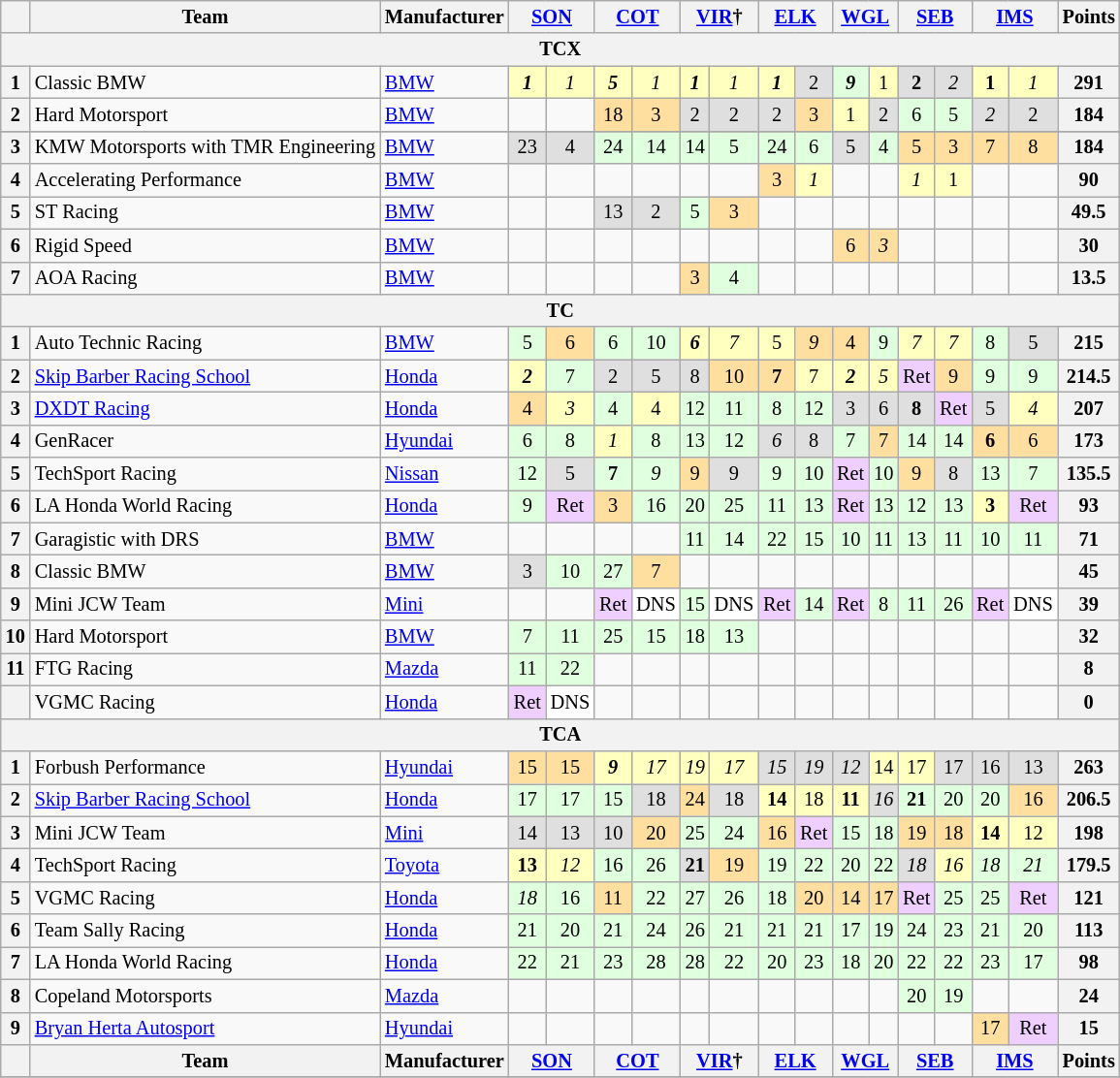<table class="wikitable" style="font-size:85%; text-align:center;">
<tr>
<th></th>
<th>Team</th>
<th>Manufacturer</th>
<th colspan=2><a href='#'>SON</a><br></th>
<th colspan=2><a href='#'>COT</a><br></th>
<th colspan=2><a href='#'>VIR</a>†<br></th>
<th colspan=2><a href='#'>ELK</a><br></th>
<th colspan=2><a href='#'>WGL</a><br></th>
<th colspan=2><a href='#'>SEB</a><br></th>
<th colspan=2><a href='#'>IMS</a><br></th>
<th>Points</th>
</tr>
<tr>
<th colspan=18>TCX</th>
</tr>
<tr>
<th>1</th>
<td align=left> Classic BMW</td>
<td align=left> <a href='#'>BMW</a></td>
<td style="background:#ffffbf;"><strong><em>1</em></strong></td>
<td style="background:#ffffbf;"><em>1</em></td>
<td style="background:#ffffbf;"><strong><em>5</em></strong></td>
<td style="background:#ffffbf;"><em>1</em></td>
<td style="background:#ffffbf;"><strong><em>1</em></strong></td>
<td style="background:#ffffbf;"><em>1</em></td>
<td style="background:#ffffbf;"><strong><em>1</em></strong></td>
<td style="background:#dfdfdf;">2</td>
<td style="background:#dfffdf;"><strong><em>9</em></strong></td>
<td style="background:#ffffbf;">1</td>
<td style="background:#dfdfdf;"><strong>2</strong></td>
<td style="background:#dfdfdf;"><em>2</em></td>
<td style="background:#ffffbf;"><strong>1</strong></td>
<td style="background:#ffffbf;"><em>1</em></td>
<th>291</th>
</tr>
<tr>
<th>2</th>
<td align=left> Hard Motorsport</td>
<td align=left> <a href='#'>BMW</a></td>
<td></td>
<td></td>
<td style="background:#ffdf9f;">18</td>
<td style="background:#ffdf9f;">3</td>
<td style="background:#dfdfdf;">2</td>
<td style="background:#dfdfdf;">2</td>
<td style="background:#dfdfdf;">2</td>
<td style="background:#ffdf9f;">3</td>
<td style="background:#ffffbf;">1</td>
<td style="background:#dfdfdf;">2</td>
<td style="background:#dfffdf;">6</td>
<td style="background:#dfffdf;">5</td>
<td style="background:#dfdfdf;"><em>2</em></td>
<td style="background:#dfdfdf;">2</td>
<th>184</th>
</tr>
<tr>
</tr>
<tr>
<th>3</th>
<td align=left> KMW Motorsports with TMR Engineering</td>
<td align=left> <a href='#'>BMW</a></td>
<td style="background:#dfdfdf;">23</td>
<td style="background:#dfdfdf;">4</td>
<td style="background:#dfffdf;">24</td>
<td style="background:#dfffdf;">14</td>
<td style="background:#dfffdf;">14</td>
<td style="background:#dfffdf;">5</td>
<td style="background:#dfffdf;">24</td>
<td style="background:#dfffdf;">6</td>
<td style="background:#dfdfdf;">5</td>
<td style="background:#dfffdf;">4</td>
<td style="background:#ffdf9f;">5</td>
<td style="background:#ffdf9f;">3</td>
<td style="background:#ffdf9f;">7</td>
<td style="background:#ffdf9f;">8</td>
<th>184</th>
</tr>
<tr>
<th>4</th>
<td align=left> Accelerating Performance</td>
<td align=left> <a href='#'>BMW</a></td>
<td></td>
<td></td>
<td></td>
<td></td>
<td></td>
<td></td>
<td style="background:#ffdf9f;">3</td>
<td style="background:#ffffbf;"><em>1</em></td>
<td></td>
<td></td>
<td style="background:#ffffbf;"><em>1</em></td>
<td style="background:#ffffbf;">1</td>
<td></td>
<td></td>
<th>90</th>
</tr>
<tr>
<th>5</th>
<td align=left> ST Racing</td>
<td align=left> <a href='#'>BMW</a></td>
<td></td>
<td></td>
<td style="background:#dfdfdf;">13</td>
<td style="background:#dfdfdf;">2</td>
<td style="background:#dfffdf;">5</td>
<td style="background:#ffdf9f;">3</td>
<td></td>
<td></td>
<td></td>
<td></td>
<td></td>
<td></td>
<td></td>
<td></td>
<th>49.5</th>
</tr>
<tr>
<th>6</th>
<td align=left> Rigid Speed</td>
<td align=left> <a href='#'>BMW</a></td>
<td></td>
<td></td>
<td></td>
<td></td>
<td></td>
<td></td>
<td></td>
<td></td>
<td style="background:#ffdf9f;">6</td>
<td style="background:#ffdf9f;"><em>3</em></td>
<td></td>
<td></td>
<td></td>
<td></td>
<th>30</th>
</tr>
<tr>
<th>7</th>
<td align=left> AOA Racing</td>
<td align=left> <a href='#'>BMW</a></td>
<td></td>
<td></td>
<td></td>
<td></td>
<td style="background:#ffdf9f;">3</td>
<td style="background:#dfffdf;">4</td>
<td></td>
<td></td>
<td></td>
<td></td>
<td></td>
<td></td>
<td></td>
<td></td>
<th>13.5</th>
</tr>
<tr>
<th colspan=18>TC</th>
</tr>
<tr>
<th>1</th>
<td align=left> Auto Technic Racing</td>
<td align=left> <a href='#'>BMW</a></td>
<td style="background:#dfffdf;">5</td>
<td style="background:#ffdf9f;">6</td>
<td style="background:#dfffdf;">6</td>
<td style="background:#dfffdf;">10</td>
<td style="background:#ffffbf;"><strong><em>6</em></strong></td>
<td style="background:#ffffbf;"><em>7</em></td>
<td style="background:#ffffbf;">5</td>
<td style="background:#ffdf9f;"><em>9</em></td>
<td style="background:#ffdf9f;">4</td>
<td style="background:#dfffdf;">9</td>
<td style="background:#ffffbf;"><em>7</em></td>
<td style="background:#ffffbf;"><em>7</em></td>
<td style="background:#dfffdf;">8</td>
<td style="background:#dfdfdf;">5</td>
<th>215</th>
</tr>
<tr>
<th>2</th>
<td align=left> <a href='#'>Skip Barber Racing School</a></td>
<td align=left> <a href='#'>Honda</a></td>
<td style="background:#ffffbf;"><strong><em>2</em></strong></td>
<td style="background:#dfffdf;">7</td>
<td style="background:#dfdfdf;">2</td>
<td style="background:#dfdfdf;">5</td>
<td style="background:#dfdfdf;">8</td>
<td style="background:#ffdf9f;">10</td>
<td style="background:#ffdf9f;"><strong>7</strong></td>
<td style="background:#ffffbf;">7</td>
<td style="background:#ffffbf;"><strong><em>2</em></strong></td>
<td style="background:#ffffbf;"><em>5</em></td>
<td style="background:#efcfff;">Ret</td>
<td style="background:#ffdf9f;">9</td>
<td style="background:#dfffdf;">9</td>
<td style="background:#dfffdf;">9</td>
<th>214.5</th>
</tr>
<tr>
<th>3</th>
<td align=left> <a href='#'>DXDT Racing</a></td>
<td align=left> <a href='#'>Honda</a></td>
<td style="background:#ffdf9f;">4</td>
<td style="background:#ffffbf;"><em>3</em></td>
<td style="background:#dfffdf;">4</td>
<td style="background:#ffffbf;">4</td>
<td style="background:#dfffdf;">12</td>
<td style="background:#dfffdf;">11</td>
<td style="background:#dfffdf;">8</td>
<td style="background:#dfffdf;">12</td>
<td style="background:#dfdfdf;">3</td>
<td style="background:#dfdfdf;">6</td>
<td style="background:#dfdfdf;"><strong>8</strong></td>
<td style="background:#efcfff;">Ret</td>
<td style="background:#dfdfdf;">5</td>
<td style="background:#ffffbf;"><em>4</em></td>
<th>207</th>
</tr>
<tr>
<th>4</th>
<td align=left> GenRacer</td>
<td align=left> <a href='#'>Hyundai</a></td>
<td style="background:#dfffdf;">6</td>
<td style="background:#dfffdf;">8</td>
<td style="background:#ffffbf;"><em>1</em></td>
<td style="background:#dfffdf;">8</td>
<td style="background:#dfffdf;">13</td>
<td style="background:#dfffdf;">12</td>
<td style="background:#dfdfdf;"><em>6</em></td>
<td style="background:#dfdfdf;">8</td>
<td style="background:#dfffdf;">7</td>
<td style="background:#ffdf9f;">7</td>
<td style="background:#dfffdf;">14</td>
<td style="background:#dfffdf;">14</td>
<td style="background:#ffdf9f;"><strong>6</strong></td>
<td style="background:#ffdf9f;">6</td>
<th>173</th>
</tr>
<tr>
<th>5</th>
<td align=left> TechSport Racing</td>
<td align=left> <a href='#'>Nissan</a></td>
<td style="background:#dfffdf;">12</td>
<td style="background:#dfdfdf;">5</td>
<td style="background:#dfffdf;"><strong>7</strong></td>
<td style="background:#dfffdf;"><em>9</em></td>
<td style="background:#ffdf9f;">9</td>
<td style="background:#dfdfdf;">9</td>
<td style="background:#dfffdf;">9</td>
<td style="background:#dfffdf;">10</td>
<td style="background:#efcfff;">Ret</td>
<td style="background:#dfffdf;">10</td>
<td style="background:#ffdf9f;">9</td>
<td style="background:#dfdfdf;">8</td>
<td style="background:#dfffdf;">13</td>
<td style="background:#dfffdf;">7</td>
<th>135.5</th>
</tr>
<tr>
<th>6</th>
<td align=left> LA Honda World Racing</td>
<td align=left> <a href='#'>Honda</a></td>
<td style="background:#dfffdf;">9</td>
<td style="background:#efcfff;">Ret</td>
<td style="background:#ffdf9f;">3</td>
<td style="background:#dfffdf;">16</td>
<td style="background:#dfffdf;">20</td>
<td style="background:#dfffdf;">25</td>
<td style="background:#dfffdf;">11</td>
<td style="background:#dfffdf;">13</td>
<td style="background:#efcfff;">Ret</td>
<td style="background:#dfffdf;">13</td>
<td style="background:#dfffdf;">12</td>
<td style="background:#dfffdf;">13</td>
<td style="background:#ffffbf;"><strong>3</strong></td>
<td style="background:#efcfff;">Ret</td>
<th>93</th>
</tr>
<tr>
<th>7</th>
<td align=left> Garagistic with DRS</td>
<td align=left> <a href='#'>BMW</a></td>
<td></td>
<td></td>
<td></td>
<td></td>
<td style="background:#dfffdf;">11</td>
<td style="background:#dfffdf;">14</td>
<td style="background:#dfffdf;">22</td>
<td style="background:#dfffdf;">15</td>
<td style="background:#dfffdf;">10</td>
<td style="background:#dfffdf;">11</td>
<td style="background:#dfffdf;">13</td>
<td style="background:#dfffdf;">11</td>
<td style="background:#dfffdf;">10</td>
<td style="background:#dfffdf;">11</td>
<th>71</th>
</tr>
<tr>
<th>8</th>
<td align=left> Classic BMW</td>
<td align=left> <a href='#'>BMW</a></td>
<td style="background:#dfdfdf;">3</td>
<td style="background:#dfffdf;">10</td>
<td style="background:#dfffdf;">27</td>
<td style="background:#ffdf9f;">7</td>
<td></td>
<td></td>
<td></td>
<td></td>
<td></td>
<td></td>
<td></td>
<td></td>
<td></td>
<td></td>
<th>45</th>
</tr>
<tr>
<th>9</th>
<td align=left> Mini JCW Team</td>
<td align=left> <a href='#'>Mini</a></td>
<td></td>
<td></td>
<td style="background:#efcfff;">Ret</td>
<td style="background:#ffffff;">DNS</td>
<td style="background:#dfffdf;">15</td>
<td style="background:#ffffff;">DNS</td>
<td style="background:#efcfff;">Ret</td>
<td style="background:#dfffdf;">14</td>
<td style="background:#efcfff;">Ret</td>
<td style="background:#dfffdf;">8</td>
<td style="background:#dfffdf;">11</td>
<td style="background:#dfffdf;">26</td>
<td style="background:#efcfff;">Ret</td>
<td style="background:#ffffff;">DNS</td>
<th>39</th>
</tr>
<tr>
<th>10</th>
<td align=left> Hard Motorsport</td>
<td align=left> <a href='#'>BMW</a></td>
<td style="background:#dfffdf;">7</td>
<td style="background:#dfffdf;">11</td>
<td style="background:#dfffdf;">25</td>
<td style="background:#dfffdf;">15</td>
<td style="background:#dfffdf;">18</td>
<td style="background:#dfffdf;">13</td>
<td></td>
<td></td>
<td></td>
<td></td>
<td></td>
<td></td>
<td></td>
<td></td>
<th>32</th>
</tr>
<tr>
<th>11</th>
<td align=left> FTG Racing</td>
<td align=left> <a href='#'>Mazda</a></td>
<td style="background:#dfffdf;">11</td>
<td style="background:#dfffdf;">22</td>
<td></td>
<td></td>
<td></td>
<td></td>
<td></td>
<td></td>
<td></td>
<td></td>
<td></td>
<td></td>
<td></td>
<td></td>
<th>8</th>
</tr>
<tr>
<th></th>
<td align=left> VGMC Racing</td>
<td align=left> <a href='#'>Honda</a></td>
<td style="background:#efcfff;">Ret</td>
<td style="background:#ffffff;">DNS</td>
<td></td>
<td></td>
<td></td>
<td></td>
<td></td>
<td></td>
<td></td>
<td></td>
<td></td>
<td></td>
<td></td>
<td></td>
<th>0</th>
</tr>
<tr>
<th colspan=18>TCA</th>
</tr>
<tr>
<th>1</th>
<td align=left> Forbush Performance</td>
<td align=left> <a href='#'>Hyundai</a></td>
<td style="background:#ffdf9f;">15</td>
<td style="background:#ffdf9f;">15</td>
<td style="background:#ffffbf;"><strong><em>9</em></strong></td>
<td style="background:#ffffbf;"><em>17</em></td>
<td style="background:#ffffbf;"><em>19</em></td>
<td style="background:#ffffbf;"><em>17</em></td>
<td style="background:#dfdfdf;"><em>15</em></td>
<td style="background:#dfdfdf;"><em>19</em></td>
<td style="background:#dfdfdf;"><em>12</em></td>
<td style="background:#ffffbf;">14</td>
<td style="background:#ffffbf;">17</td>
<td style="background:#dfdfdf;">17</td>
<td style="background:#dfdfdf;">16</td>
<td style="background:#dfdfdf;">13</td>
<th>263</th>
</tr>
<tr>
<th>2</th>
<td align=left> <a href='#'>Skip Barber Racing School</a></td>
<td align=left> <a href='#'>Honda</a></td>
<td style="background:#dfffdf;">17</td>
<td style="background:#dfffdf;">17</td>
<td style="background:#dfffdf;">15</td>
<td style="background:#dfdfdf;">18</td>
<td style="background:#ffdf9f;">24</td>
<td style="background:#dfdfdf;">18</td>
<td style="background:#ffffbf;"><strong>14</strong></td>
<td style="background:#ffffbf;">18</td>
<td style="background:#ffffbf;"><strong>11</strong></td>
<td style="background:#dfdfdf;"><em>16</em></td>
<td style="background:#dfffdf;"><strong>21</strong></td>
<td style="background:#dfffdf;">20</td>
<td style="background:#dfffdf;">20</td>
<td style="background:#ffdf9f;">16</td>
<th>206.5</th>
</tr>
<tr>
<th>3</th>
<td align=left> Mini JCW Team</td>
<td align=left> <a href='#'>Mini</a></td>
<td style="background:#dfdfdf;">14</td>
<td style="background:#dfdfdf;">13</td>
<td style="background:#dfdfdf;">10</td>
<td style="background:#ffdf9f;">20</td>
<td style="background:#dfffdf;">25</td>
<td style="background:#dfffdf;">24</td>
<td style="background:#ffdf9f;">16</td>
<td style="background:#efcfff;">Ret</td>
<td style="background:#dfffdf;">15</td>
<td style="background:#dfffdf;">18</td>
<td style="background:#ffdf9f;">19</td>
<td style="background:#ffdf9f;">18</td>
<td style="background:#ffffbf;"><strong>14</strong></td>
<td style="background:#ffffbf;">12</td>
<th>198</th>
</tr>
<tr>
<th>4</th>
<td align=left> TechSport Racing</td>
<td align=left> <a href='#'>Toyota</a></td>
<td style="background:#ffffbf;"><strong>13</strong></td>
<td style="background:#ffffbf;"><em>12</em></td>
<td style="background:#dfffdf;">16</td>
<td style="background:#dfffdf;">26</td>
<td style="background:#dfdfdf;"><strong>21</strong></td>
<td style="background:#ffdf9f;">19</td>
<td style="background:#dfffdf;">19</td>
<td style="background:#dfffdf;">22</td>
<td style="background:#dfffdf;">20</td>
<td style="background:#dfffdf;">22</td>
<td style="background:#dfdfdf;"><em>18</em></td>
<td style="background:#ffffbf;"><em>16</em></td>
<td style="background:#dfffdf;"><em>18</em></td>
<td style="background:#dfffdf;"><em>21</em></td>
<th>179.5</th>
</tr>
<tr>
<th>5</th>
<td align=left> VGMC Racing</td>
<td align=left> <a href='#'>Honda</a></td>
<td style="background:#dfffdf;"><em>18</em></td>
<td style="background:#dfffdf;">16</td>
<td style="background:#ffdf9f;">11</td>
<td style="background:#dfffdf;">22</td>
<td style="background:#dfffdf;">27</td>
<td style="background:#dfffdf;">26</td>
<td style="background:#dfffdf;">18</td>
<td style="background:#ffdf9f;">20</td>
<td style="background:#ffdf9f;">14</td>
<td style="background:#ffdf9f;">17</td>
<td style="background:#efcfff;">Ret</td>
<td style="background:#dfffdf;">25</td>
<td style="background:#dfffdf;">25</td>
<td style="background:#efcfff;">Ret</td>
<th>121</th>
</tr>
<tr>
<th>6</th>
<td align=left> Team Sally Racing</td>
<td align=left> <a href='#'>Honda</a></td>
<td style="background:#dfffdf;">21</td>
<td style="background:#dfffdf;">20</td>
<td style="background:#dfffdf;">21</td>
<td style="background:#dfffdf;">24</td>
<td style="background:#dfffdf;">26</td>
<td style="background:#dfffdf;">21</td>
<td style="background:#dfffdf;">21</td>
<td style="background:#dfffdf;">21</td>
<td style="background:#dfffdf;">17</td>
<td style="background:#dfffdf;">19</td>
<td style="background:#dfffdf;">24</td>
<td style="background:#dfffdf;">23</td>
<td style="background:#dfffdf;">21</td>
<td style="background:#dfffdf;">20</td>
<th>113</th>
</tr>
<tr>
<th>7</th>
<td align=left> LA Honda World Racing</td>
<td align=left> <a href='#'>Honda</a></td>
<td style="background:#dfffdf;">22</td>
<td style="background:#dfffdf;">21</td>
<td style="background:#dfffdf;">23</td>
<td style="background:#dfffdf;">28</td>
<td style="background:#dfffdf;">28</td>
<td style="background:#dfffdf;">22</td>
<td style="background:#dfffdf;">20</td>
<td style="background:#dfffdf;">23</td>
<td style="background:#dfffdf;">18</td>
<td style="background:#dfffdf;">20</td>
<td style="background:#dfffdf;">22</td>
<td style="background:#dfffdf;">22</td>
<td style="background:#dfffdf;">23</td>
<td style="background:#dfffdf;">17</td>
<th>98</th>
</tr>
<tr>
<th>8</th>
<td align=left> Copeland Motorsports</td>
<td align=left> <a href='#'>Mazda</a></td>
<td></td>
<td></td>
<td></td>
<td></td>
<td></td>
<td></td>
<td></td>
<td></td>
<td></td>
<td></td>
<td style="background:#dfffdf;">20</td>
<td style="background:#dfffdf;">19</td>
<td></td>
<td></td>
<th>24</th>
</tr>
<tr>
<th>9</th>
<td align=left> <a href='#'>Bryan Herta Autosport</a></td>
<td align=left> <a href='#'>Hyundai</a></td>
<td></td>
<td></td>
<td></td>
<td></td>
<td></td>
<td></td>
<td></td>
<td></td>
<td></td>
<td></td>
<td></td>
<td></td>
<td style="background:#ffdf9f;">17</td>
<td style="background:#efcfff;">Ret</td>
<th>15</th>
</tr>
<tr>
<th></th>
<th>Team</th>
<th>Manufacturer</th>
<th colspan=2><a href='#'>SON</a><br></th>
<th colspan=2><a href='#'>COT</a><br></th>
<th colspan=2><a href='#'>VIR</a>†<br></th>
<th colspan=2><a href='#'>ELK</a><br></th>
<th colspan=2><a href='#'>WGL</a><br></th>
<th colspan=2><a href='#'>SEB</a><br></th>
<th colspan=2><a href='#'>IMS</a><br></th>
<th>Points</th>
</tr>
<tr>
</tr>
</table>
